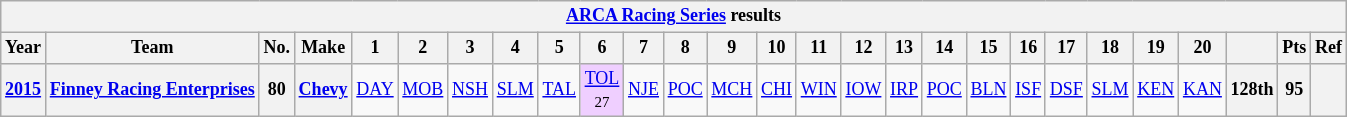<table class="wikitable" style="text-align:center; font-size:75%">
<tr>
<th colspan="27"><a href='#'>ARCA Racing Series</a> results</th>
</tr>
<tr>
<th>Year</th>
<th>Team</th>
<th>No.</th>
<th>Make</th>
<th>1</th>
<th>2</th>
<th>3</th>
<th>4</th>
<th>5</th>
<th>6</th>
<th>7</th>
<th>8</th>
<th>9</th>
<th>10</th>
<th>11</th>
<th>12</th>
<th>13</th>
<th>14</th>
<th>15</th>
<th>16</th>
<th>17</th>
<th>18</th>
<th>19</th>
<th>20</th>
<th></th>
<th>Pts</th>
<th>Ref</th>
</tr>
<tr>
<th><a href='#'>2015</a></th>
<th><a href='#'>Finney Racing Enterprises</a></th>
<th>80</th>
<th><a href='#'>Chevy</a></th>
<td><a href='#'>DAY</a></td>
<td><a href='#'>MOB</a></td>
<td><a href='#'>NSH</a></td>
<td><a href='#'>SLM</a></td>
<td><a href='#'>TAL</a></td>
<td style="background:#EFCFFF;"><a href='#'>TOL</a><br><small>27</small></td>
<td><a href='#'>NJE</a></td>
<td><a href='#'>POC</a></td>
<td><a href='#'>MCH</a></td>
<td><a href='#'>CHI</a></td>
<td><a href='#'>WIN</a></td>
<td><a href='#'>IOW</a></td>
<td><a href='#'>IRP</a></td>
<td><a href='#'>POC</a></td>
<td><a href='#'>BLN</a></td>
<td><a href='#'>ISF</a></td>
<td><a href='#'>DSF</a></td>
<td><a href='#'>SLM</a></td>
<td><a href='#'>KEN</a></td>
<td><a href='#'>KAN</a></td>
<th>128th</th>
<th>95</th>
<th></th>
</tr>
</table>
